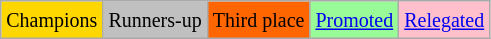<table class="wikitable">
<tr>
<td bgcolor="gold"><small>Champions</small></td>
<td bgcolor="silver"><small>Runners-up</small></td>
<td bgcolor="ff6600"><small>Third place</small></td>
<td bgcolor="palegreen"><small><a href='#'>Promoted</a></small></td>
<td bgcolor="pink"><small><a href='#'>Relegated</a></small></td>
</tr>
</table>
